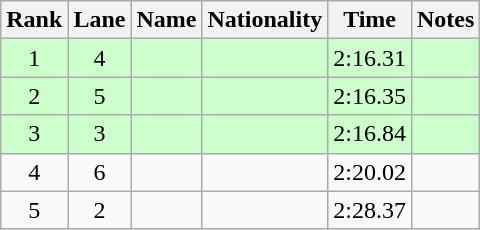<table class="wikitable sortable" style="text-align:center">
<tr>
<th>Rank</th>
<th>Lane</th>
<th>Name</th>
<th>Nationality</th>
<th>Time</th>
<th>Notes</th>
</tr>
<tr bgcolor=ccffcc>
<td>1</td>
<td>4</td>
<td align=left></td>
<td align=left></td>
<td>2:16.31</td>
<td><strong></strong></td>
</tr>
<tr bgcolor=ccffcc>
<td>2</td>
<td>5</td>
<td align=left></td>
<td align=left></td>
<td>2:16.35</td>
<td><strong></strong></td>
</tr>
<tr bgcolor=ccffcc>
<td>3</td>
<td>3</td>
<td align=left></td>
<td align=left></td>
<td>2:16.84</td>
<td><strong></strong></td>
</tr>
<tr>
<td>4</td>
<td>6</td>
<td align=left></td>
<td align=left></td>
<td>2:20.02</td>
<td></td>
</tr>
<tr>
<td>5</td>
<td>2</td>
<td align=left></td>
<td align=left></td>
<td>2:28.37</td>
<td></td>
</tr>
</table>
